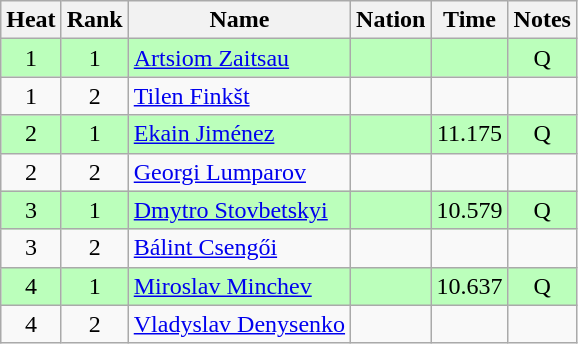<table class="wikitable sortable" style="text-align:center">
<tr>
<th>Heat</th>
<th>Rank</th>
<th>Name</th>
<th>Nation</th>
<th>Time</th>
<th>Notes</th>
</tr>
<tr bgcolor=bbffbb>
<td>1</td>
<td>1</td>
<td align=left><a href='#'>Artsiom Zaitsau</a></td>
<td align=left></td>
<td></td>
<td>Q</td>
</tr>
<tr>
<td>1</td>
<td>2</td>
<td align=left><a href='#'>Tilen Finkšt</a></td>
<td align=left></td>
<td></td>
<td></td>
</tr>
<tr bgcolor=bbffbb>
<td>2</td>
<td>1</td>
<td align=left><a href='#'>Ekain Jiménez</a></td>
<td align=left></td>
<td>11.175</td>
<td>Q</td>
</tr>
<tr>
<td>2</td>
<td>2</td>
<td align=left><a href='#'>Georgi Lumparov</a></td>
<td align=left></td>
<td></td>
<td></td>
</tr>
<tr bgcolor=bbffbb>
<td>3</td>
<td>1</td>
<td align=left><a href='#'>Dmytro Stovbetskyi</a></td>
<td align=left></td>
<td>10.579</td>
<td>Q</td>
</tr>
<tr>
<td>3</td>
<td>2</td>
<td align=left><a href='#'>Bálint Csengői</a></td>
<td align=left></td>
<td></td>
<td></td>
</tr>
<tr bgcolor=bbffbb>
<td>4</td>
<td>1</td>
<td align=left><a href='#'>Miroslav Minchev</a></td>
<td align=left></td>
<td>10.637</td>
<td>Q</td>
</tr>
<tr>
<td>4</td>
<td>2</td>
<td align=left><a href='#'>Vladyslav Denysenko</a></td>
<td align=left></td>
<td></td>
<td></td>
</tr>
</table>
